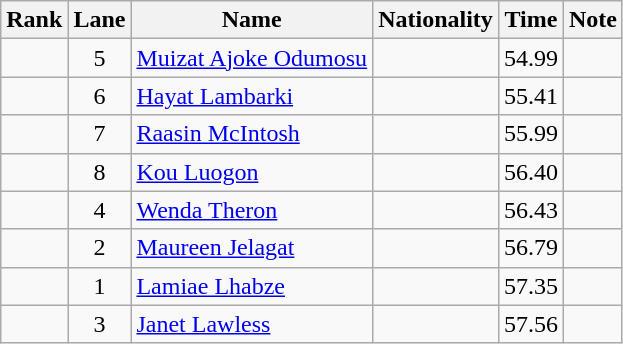<table class="wikitable sortable" style="text-align:center">
<tr>
<th>Rank</th>
<th>Lane</th>
<th>Name</th>
<th>Nationality</th>
<th>Time</th>
<th>Note</th>
</tr>
<tr>
<td></td>
<td>5</td>
<td align="left"><a href='#'>Muizat Ajoke Odumosu</a></td>
<td align=left></td>
<td>54.99</td>
<td></td>
</tr>
<tr>
<td></td>
<td>6</td>
<td align="left"><a href='#'>Hayat Lambarki</a></td>
<td align=left></td>
<td>55.41</td>
<td></td>
</tr>
<tr>
<td></td>
<td>7</td>
<td align="left"><a href='#'>Raasin McIntosh</a></td>
<td align=left></td>
<td>55.99</td>
<td></td>
</tr>
<tr>
<td></td>
<td>8</td>
<td align="left"><a href='#'>Kou Luogon</a></td>
<td align=left></td>
<td>56.40</td>
<td></td>
</tr>
<tr>
<td></td>
<td>4</td>
<td align="left"><a href='#'>Wenda Theron</a></td>
<td align=left></td>
<td>56.43</td>
<td></td>
</tr>
<tr>
<td></td>
<td>2</td>
<td align="left"><a href='#'>Maureen Jelagat</a></td>
<td align=left></td>
<td>56.79</td>
<td></td>
</tr>
<tr>
<td></td>
<td>1</td>
<td align="left"><a href='#'>Lamiae Lhabze</a></td>
<td align=left></td>
<td>57.35</td>
<td></td>
</tr>
<tr>
<td></td>
<td>3</td>
<td align="left"><a href='#'>Janet Lawless</a></td>
<td align=left></td>
<td>57.56</td>
<td></td>
</tr>
</table>
